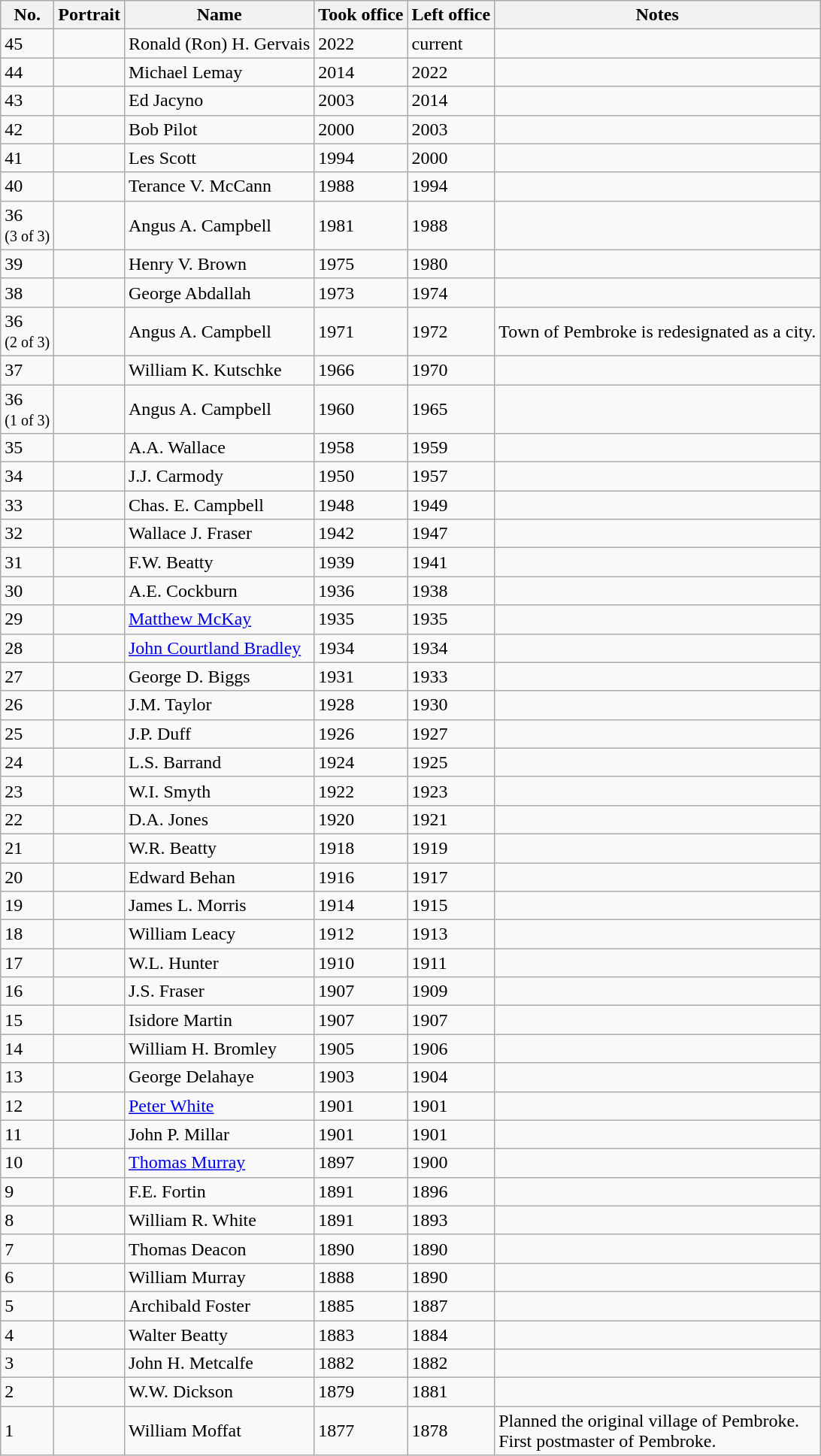<table class="wikitable sortable mw-collapsible">
<tr>
<th>No.</th>
<th>Portrait</th>
<th>Name</th>
<th>Took office</th>
<th>Left office</th>
<th>Notes</th>
</tr>
<tr>
<td>45</td>
<td></td>
<td>Ronald (Ron) H. Gervais</td>
<td>2022</td>
<td>current</td>
<td></td>
</tr>
<tr>
<td>44</td>
<td></td>
<td>Michael Lemay</td>
<td>2014</td>
<td>2022</td>
<td></td>
</tr>
<tr>
<td>43</td>
<td></td>
<td>Ed Jacyno</td>
<td>2003</td>
<td>2014</td>
<td></td>
</tr>
<tr>
<td>42</td>
<td></td>
<td>Bob Pilot</td>
<td>2000</td>
<td>2003</td>
<td></td>
</tr>
<tr>
<td>41</td>
<td></td>
<td>Les Scott</td>
<td>1994</td>
<td>2000</td>
<td></td>
</tr>
<tr>
<td>40</td>
<td></td>
<td>Terance V. McCann</td>
<td>1988</td>
<td>1994</td>
<td></td>
</tr>
<tr>
<td>36<br><small>(3 of 3)</small></td>
<td></td>
<td>Angus A. Campbell</td>
<td>1981</td>
<td>1988</td>
<td></td>
</tr>
<tr>
<td>39</td>
<td></td>
<td>Henry V. Brown</td>
<td>1975</td>
<td>1980</td>
<td></td>
</tr>
<tr>
<td>38</td>
<td></td>
<td>George Abdallah</td>
<td>1973</td>
<td>1974</td>
<td></td>
</tr>
<tr>
<td>36<br><small>(2 of 3)</small></td>
<td></td>
<td>Angus A. Campbell</td>
<td>1971</td>
<td>1972</td>
<td>Town of Pembroke is redesignated as a city.</td>
</tr>
<tr>
<td>37</td>
<td></td>
<td>William K. Kutschke</td>
<td>1966</td>
<td>1970</td>
<td></td>
</tr>
<tr>
<td>36<br><small>(1 of 3)</small></td>
<td></td>
<td>Angus A. Campbell</td>
<td>1960</td>
<td>1965</td>
<td></td>
</tr>
<tr>
<td>35</td>
<td></td>
<td>A.A. Wallace</td>
<td>1958</td>
<td>1959</td>
<td></td>
</tr>
<tr>
<td>34</td>
<td></td>
<td>J.J. Carmody</td>
<td>1950</td>
<td>1957</td>
<td></td>
</tr>
<tr>
<td>33</td>
<td></td>
<td>Chas. E. Campbell</td>
<td>1948</td>
<td>1949</td>
<td></td>
</tr>
<tr>
<td>32</td>
<td></td>
<td>Wallace J. Fraser</td>
<td>1942</td>
<td>1947</td>
<td></td>
</tr>
<tr>
<td>31</td>
<td></td>
<td>F.W. Beatty</td>
<td>1939</td>
<td>1941</td>
<td></td>
</tr>
<tr>
<td>30</td>
<td></td>
<td>A.E. Cockburn</td>
<td>1936</td>
<td>1938</td>
<td></td>
</tr>
<tr>
<td>29</td>
<td></td>
<td><a href='#'>Matthew McKay</a></td>
<td>1935</td>
<td>1935</td>
<td></td>
</tr>
<tr>
<td>28</td>
<td></td>
<td><a href='#'>John Courtland Bradley</a></td>
<td>1934</td>
<td>1934</td>
<td></td>
</tr>
<tr>
<td>27</td>
<td></td>
<td>George D. Biggs</td>
<td>1931</td>
<td>1933</td>
<td></td>
</tr>
<tr>
<td>26</td>
<td></td>
<td>J.M. Taylor</td>
<td>1928</td>
<td>1930</td>
<td></td>
</tr>
<tr>
<td>25</td>
<td></td>
<td>J.P. Duff</td>
<td>1926</td>
<td>1927</td>
<td></td>
</tr>
<tr>
<td>24</td>
<td></td>
<td>L.S. Barrand</td>
<td>1924</td>
<td>1925</td>
<td></td>
</tr>
<tr>
<td>23</td>
<td></td>
<td>W.I. Smyth</td>
<td>1922</td>
<td>1923</td>
<td></td>
</tr>
<tr>
<td>22</td>
<td></td>
<td>D.A. Jones</td>
<td>1920</td>
<td>1921</td>
<td></td>
</tr>
<tr>
<td>21</td>
<td></td>
<td>W.R. Beatty</td>
<td>1918</td>
<td>1919</td>
<td></td>
</tr>
<tr>
<td>20</td>
<td></td>
<td>Edward Behan</td>
<td>1916</td>
<td>1917</td>
<td></td>
</tr>
<tr>
<td>19</td>
<td></td>
<td>James L. Morris</td>
<td>1914</td>
<td>1915</td>
<td></td>
</tr>
<tr>
<td>18</td>
<td></td>
<td>William Leacy</td>
<td>1912</td>
<td>1913</td>
<td></td>
</tr>
<tr>
<td>17</td>
<td></td>
<td>W.L. Hunter</td>
<td>1910</td>
<td>1911</td>
<td></td>
</tr>
<tr>
<td>16</td>
<td></td>
<td>J.S. Fraser</td>
<td>1907</td>
<td>1909</td>
<td></td>
</tr>
<tr>
<td>15</td>
<td></td>
<td>Isidore Martin</td>
<td>1907</td>
<td>1907</td>
<td></td>
</tr>
<tr>
<td>14</td>
<td></td>
<td>William H. Bromley</td>
<td>1905</td>
<td>1906</td>
<td></td>
</tr>
<tr>
<td>13</td>
<td></td>
<td>George Delahaye</td>
<td>1903</td>
<td>1904</td>
<td></td>
</tr>
<tr>
<td>12</td>
<td></td>
<td><a href='#'>Peter White</a></td>
<td>1901</td>
<td>1901</td>
<td></td>
</tr>
<tr>
<td>11</td>
<td></td>
<td>John P. Millar</td>
<td>1901</td>
<td>1901</td>
<td></td>
</tr>
<tr>
<td>10</td>
<td></td>
<td><a href='#'>Thomas Murray</a></td>
<td>1897</td>
<td>1900</td>
<td></td>
</tr>
<tr>
<td>9</td>
<td></td>
<td>F.E. Fortin</td>
<td>1891</td>
<td>1896</td>
<td></td>
</tr>
<tr>
<td>8</td>
<td></td>
<td>William R. White</td>
<td>1891</td>
<td>1893</td>
<td></td>
</tr>
<tr>
<td>7</td>
<td></td>
<td>Thomas Deacon</td>
<td>1890</td>
<td>1890</td>
<td></td>
</tr>
<tr>
<td>6</td>
<td></td>
<td>William Murray</td>
<td>1888</td>
<td>1890</td>
<td></td>
</tr>
<tr>
<td>5</td>
<td></td>
<td>Archibald Foster</td>
<td>1885</td>
<td>1887</td>
<td></td>
</tr>
<tr>
<td>4</td>
<td></td>
<td>Walter Beatty</td>
<td>1883</td>
<td>1884</td>
<td></td>
</tr>
<tr>
<td>3</td>
<td></td>
<td>John H. Metcalfe</td>
<td>1882</td>
<td>1882</td>
<td></td>
</tr>
<tr>
<td>2</td>
<td></td>
<td>W.W. Dickson</td>
<td>1879</td>
<td>1881</td>
<td></td>
</tr>
<tr>
<td>1</td>
<td></td>
<td>William Moffat</td>
<td>1877</td>
<td>1878</td>
<td>Planned the original village of Pembroke.<br>First postmaster of Pembroke.</td>
</tr>
</table>
